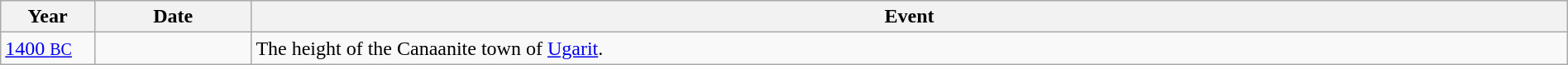<table class="wikitable" width="100%">
<tr>
<th style="width:6%">Year</th>
<th style="width:10%">Date</th>
<th>Event</th>
</tr>
<tr>
<td><a href='#'>1400 <small>BC</small></a></td>
<td></td>
<td>The height of the Canaanite town of <a href='#'>Ugarit</a>.</td>
</tr>
</table>
